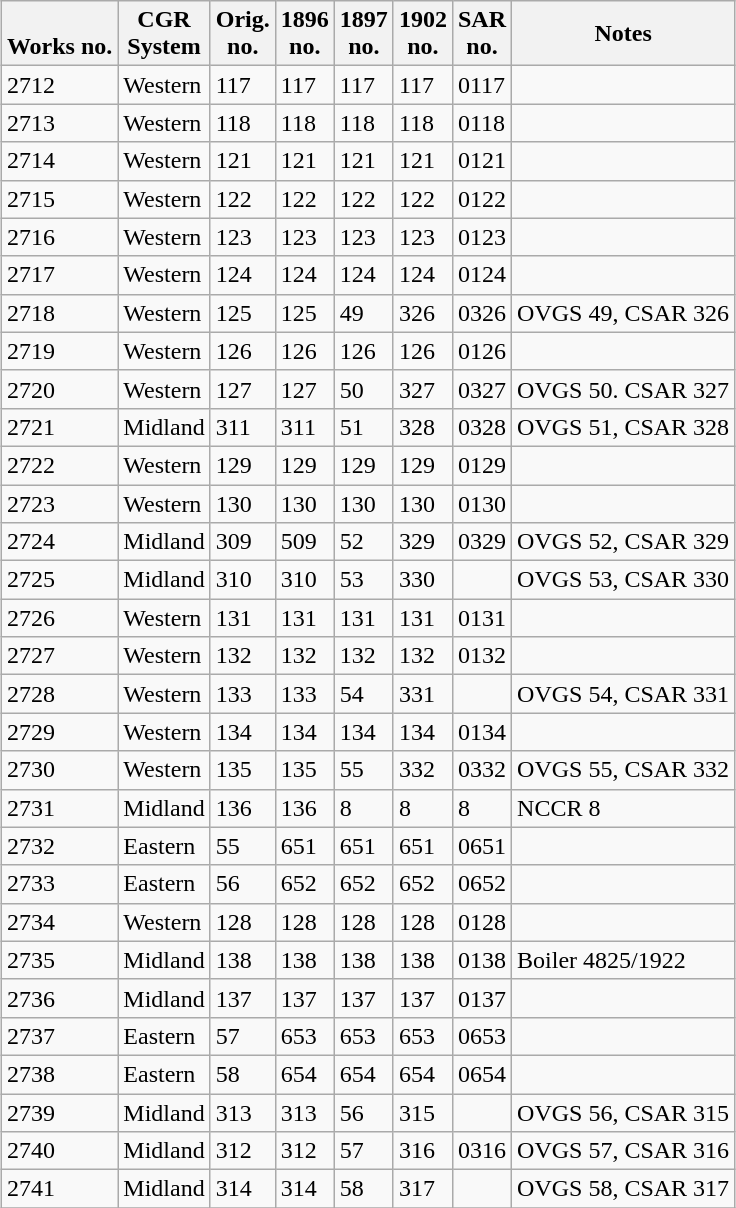<table class="wikitable collapsible collapsed sortable" style="margin:0.5em auto; font-size:100%;">
<tr>
<th><br>Works no.</th>
<th>CGR<br>System</th>
<th>Orig.<br>no.</th>
<th>1896<br>no.</th>
<th>1897<br>no.</th>
<th>1902<br>no.</th>
<th>SAR<br>no.</th>
<th>Notes</th>
</tr>
<tr>
<td>2712</td>
<td>Western</td>
<td>117</td>
<td>117</td>
<td>117</td>
<td>117</td>
<td>0117</td>
<td></td>
</tr>
<tr>
<td>2713</td>
<td>Western</td>
<td>118</td>
<td>118</td>
<td>118</td>
<td>118</td>
<td>0118</td>
<td></td>
</tr>
<tr>
<td>2714</td>
<td>Western</td>
<td>121</td>
<td>121</td>
<td>121</td>
<td>121</td>
<td>0121</td>
<td></td>
</tr>
<tr>
<td>2715</td>
<td>Western</td>
<td>122</td>
<td>122</td>
<td>122</td>
<td>122</td>
<td>0122</td>
<td></td>
</tr>
<tr>
<td>2716</td>
<td>Western</td>
<td>123</td>
<td>123</td>
<td>123</td>
<td>123</td>
<td>0123</td>
<td></td>
</tr>
<tr>
<td>2717</td>
<td>Western</td>
<td>124</td>
<td>124</td>
<td>124</td>
<td>124</td>
<td>0124</td>
<td></td>
</tr>
<tr>
<td>2718</td>
<td>Western</td>
<td>125</td>
<td>125</td>
<td>49</td>
<td>326</td>
<td>0326</td>
<td>OVGS 49, CSAR 326</td>
</tr>
<tr>
<td>2719</td>
<td>Western</td>
<td>126</td>
<td>126</td>
<td>126</td>
<td>126</td>
<td>0126</td>
<td></td>
</tr>
<tr>
<td>2720</td>
<td>Western</td>
<td>127</td>
<td>127</td>
<td>50</td>
<td>327</td>
<td>0327</td>
<td>OVGS 50. CSAR 327</td>
</tr>
<tr>
<td>2721</td>
<td>Midland</td>
<td>311</td>
<td>311</td>
<td>51</td>
<td>328</td>
<td>0328</td>
<td>OVGS 51, CSAR 328</td>
</tr>
<tr>
<td>2722</td>
<td>Western</td>
<td>129</td>
<td>129</td>
<td>129</td>
<td>129</td>
<td>0129</td>
<td></td>
</tr>
<tr>
<td>2723</td>
<td>Western</td>
<td>130</td>
<td>130</td>
<td>130</td>
<td>130</td>
<td>0130</td>
<td></td>
</tr>
<tr>
<td>2724</td>
<td>Midland</td>
<td>309</td>
<td>509</td>
<td>52</td>
<td>329</td>
<td>0329</td>
<td>OVGS 52, CSAR 329</td>
</tr>
<tr>
<td>2725</td>
<td>Midland</td>
<td>310</td>
<td>310</td>
<td>53</td>
<td>330</td>
<td></td>
<td>OVGS 53, CSAR 330</td>
</tr>
<tr>
<td>2726</td>
<td>Western</td>
<td>131</td>
<td>131</td>
<td>131</td>
<td>131</td>
<td>0131</td>
<td></td>
</tr>
<tr>
<td>2727</td>
<td>Western</td>
<td>132</td>
<td>132</td>
<td>132</td>
<td>132</td>
<td>0132</td>
<td></td>
</tr>
<tr>
<td>2728</td>
<td>Western</td>
<td>133</td>
<td>133</td>
<td>54</td>
<td>331</td>
<td></td>
<td>OVGS 54, CSAR 331</td>
</tr>
<tr>
<td>2729</td>
<td>Western</td>
<td>134</td>
<td>134</td>
<td>134</td>
<td>134</td>
<td>0134</td>
<td></td>
</tr>
<tr>
<td>2730</td>
<td>Western</td>
<td>135</td>
<td>135</td>
<td>55</td>
<td>332</td>
<td>0332</td>
<td>OVGS 55, CSAR 332</td>
</tr>
<tr>
<td>2731</td>
<td>Midland</td>
<td>136</td>
<td>136</td>
<td>8</td>
<td>8</td>
<td>8</td>
<td>NCCR 8</td>
</tr>
<tr>
<td>2732</td>
<td>Eastern</td>
<td>55</td>
<td>651</td>
<td>651</td>
<td>651</td>
<td>0651</td>
<td></td>
</tr>
<tr>
<td>2733</td>
<td>Eastern</td>
<td>56</td>
<td>652</td>
<td>652</td>
<td>652</td>
<td>0652</td>
<td></td>
</tr>
<tr>
<td>2734</td>
<td>Western</td>
<td>128</td>
<td>128</td>
<td>128</td>
<td>128</td>
<td>0128</td>
<td></td>
</tr>
<tr>
<td>2735</td>
<td>Midland</td>
<td>138</td>
<td>138</td>
<td>138</td>
<td>138</td>
<td>0138</td>
<td>Boiler 4825/1922</td>
</tr>
<tr>
<td>2736</td>
<td>Midland</td>
<td>137</td>
<td>137</td>
<td>137</td>
<td>137</td>
<td>0137</td>
<td></td>
</tr>
<tr>
<td>2737</td>
<td>Eastern</td>
<td>57</td>
<td>653</td>
<td>653</td>
<td>653</td>
<td>0653</td>
<td></td>
</tr>
<tr>
<td>2738</td>
<td>Eastern</td>
<td>58</td>
<td>654</td>
<td>654</td>
<td>654</td>
<td>0654</td>
<td></td>
</tr>
<tr>
<td>2739</td>
<td>Midland</td>
<td>313</td>
<td>313</td>
<td>56</td>
<td>315</td>
<td></td>
<td>OVGS 56, CSAR 315</td>
</tr>
<tr>
<td>2740</td>
<td>Midland</td>
<td>312</td>
<td>312</td>
<td>57</td>
<td>316</td>
<td>0316</td>
<td>OVGS 57, CSAR 316</td>
</tr>
<tr>
<td>2741</td>
<td>Midland</td>
<td>314</td>
<td>314</td>
<td>58</td>
<td>317</td>
<td></td>
<td>OVGS 58, CSAR 317</td>
</tr>
<tr>
</tr>
</table>
